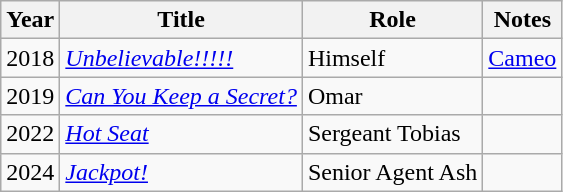<table class="wikitable">
<tr>
<th>Year</th>
<th>Title</th>
<th>Role</th>
<th>Notes</th>
</tr>
<tr>
<td>2018</td>
<td><em><a href='#'>Unbelievable!!!!!</a></em></td>
<td>Himself</td>
<td><a href='#'>Cameo</a></td>
</tr>
<tr>
<td>2019</td>
<td><em><a href='#'>Can You Keep a Secret?</a></em></td>
<td>Omar</td>
<td></td>
</tr>
<tr>
<td>2022</td>
<td><em><a href='#'>Hot Seat</a></em></td>
<td>Sergeant Tobias</td>
<td></td>
</tr>
<tr>
<td>2024</td>
<td><em><a href='#'>Jackpot!</a></em></td>
<td>Senior Agent Ash</td>
<td></td>
</tr>
</table>
